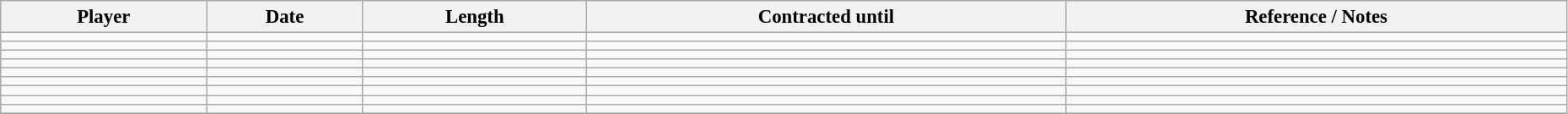<table width=98% class="wikitable sortable" style="text-align:center; font-size:95%; text-align:left">
<tr>
<th>Player</th>
<th>Date</th>
<th>Length</th>
<th>Contracted until</th>
<th>Reference / Notes</th>
</tr>
<tr>
<td></td>
<td></td>
<td></td>
<td></td>
<td></td>
</tr>
<tr>
<td></td>
<td></td>
<td></td>
<td></td>
<td></td>
</tr>
<tr>
<td></td>
<td></td>
<td></td>
<td></td>
<td></td>
</tr>
<tr>
<td></td>
<td></td>
<td></td>
<td></td>
<td></td>
</tr>
<tr>
<td></td>
<td></td>
<td></td>
<td></td>
<td></td>
</tr>
<tr>
<td></td>
<td></td>
<td></td>
<td></td>
<td></td>
</tr>
<tr>
<td></td>
<td></td>
<td></td>
<td></td>
<td></td>
</tr>
<tr>
<td></td>
<td></td>
<td></td>
<td></td>
<td></td>
</tr>
<tr>
<td></td>
<td></td>
<td></td>
<td></td>
<td></td>
</tr>
<tr>
</tr>
</table>
